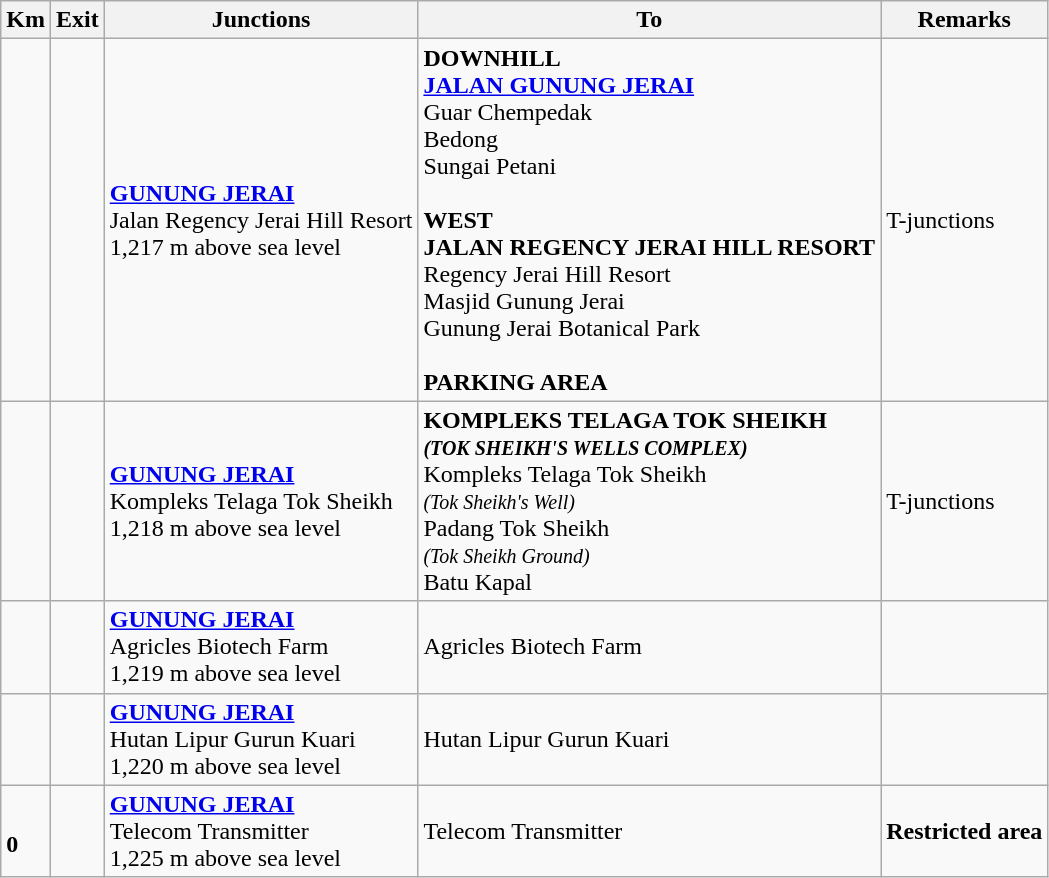<table class="wikitable">
<tr>
<th>Km</th>
<th>Exit</th>
<th>Junctions</th>
<th>To</th>
<th>Remarks</th>
</tr>
<tr>
<td></td>
<td></td>
<td><strong><a href='#'>GUNUNG JERAI</a></strong><br>Jalan Regency Jerai Hill Resort<br>1,217 m above sea level</td>
<td><strong>DOWNHILL</strong><br> <strong><a href='#'>JALAN GUNUNG JERAI</a></strong><br>Guar Chempedak<br>Bedong<br>Sungai Petani<br><br><strong>WEST</strong><br><strong>JALAN REGENCY JERAI HILL RESORT</strong><br>Regency Jerai Hill Resort<br>Masjid Gunung Jerai <br>Gunung Jerai Botanical Park<br><br> <strong>PARKING AREA</strong><br>  </td>
<td>T-junctions</td>
</tr>
<tr>
<td></td>
<td></td>
<td><strong><a href='#'>GUNUNG JERAI</a></strong><br>Kompleks Telaga Tok Sheikh<br>1,218 m above sea level</td>
<td><strong>KOMPLEKS TELAGA TOK SHEIKH</strong><br><small><strong><em>(TOK SHEIKH'S WELLS COMPLEX)</em></strong></small><br>Kompleks Telaga Tok Sheikh<br><small><em>(Tok Sheikh's Well)</em></small><br>Padang Tok Sheikh<br><small><em>(Tok Sheikh Ground)</em></small><br>Batu Kapal<br>      </td>
<td>T-junctions</td>
</tr>
<tr>
<td></td>
<td></td>
<td><strong><a href='#'>GUNUNG JERAI</a></strong><br>Agricles Biotech Farm<br>1,219 m above sea level</td>
<td>Agricles Biotech Farm</td>
<td></td>
</tr>
<tr>
<td></td>
<td></td>
<td><strong><a href='#'>GUNUNG JERAI</a></strong><br>Hutan Lipur Gurun Kuari<br>1,220 m above sea level</td>
<td>Hutan Lipur Gurun Kuari</td>
<td></td>
</tr>
<tr>
<td><br><strong>0</strong></td>
<td></td>
<td><strong><a href='#'>GUNUNG JERAI</a></strong><br>Telecom Transmitter<br>1,225 m above sea level</td>
<td>Telecom Transmitter</td>
<td><strong><span>Restricted area</span></strong></td>
</tr>
</table>
